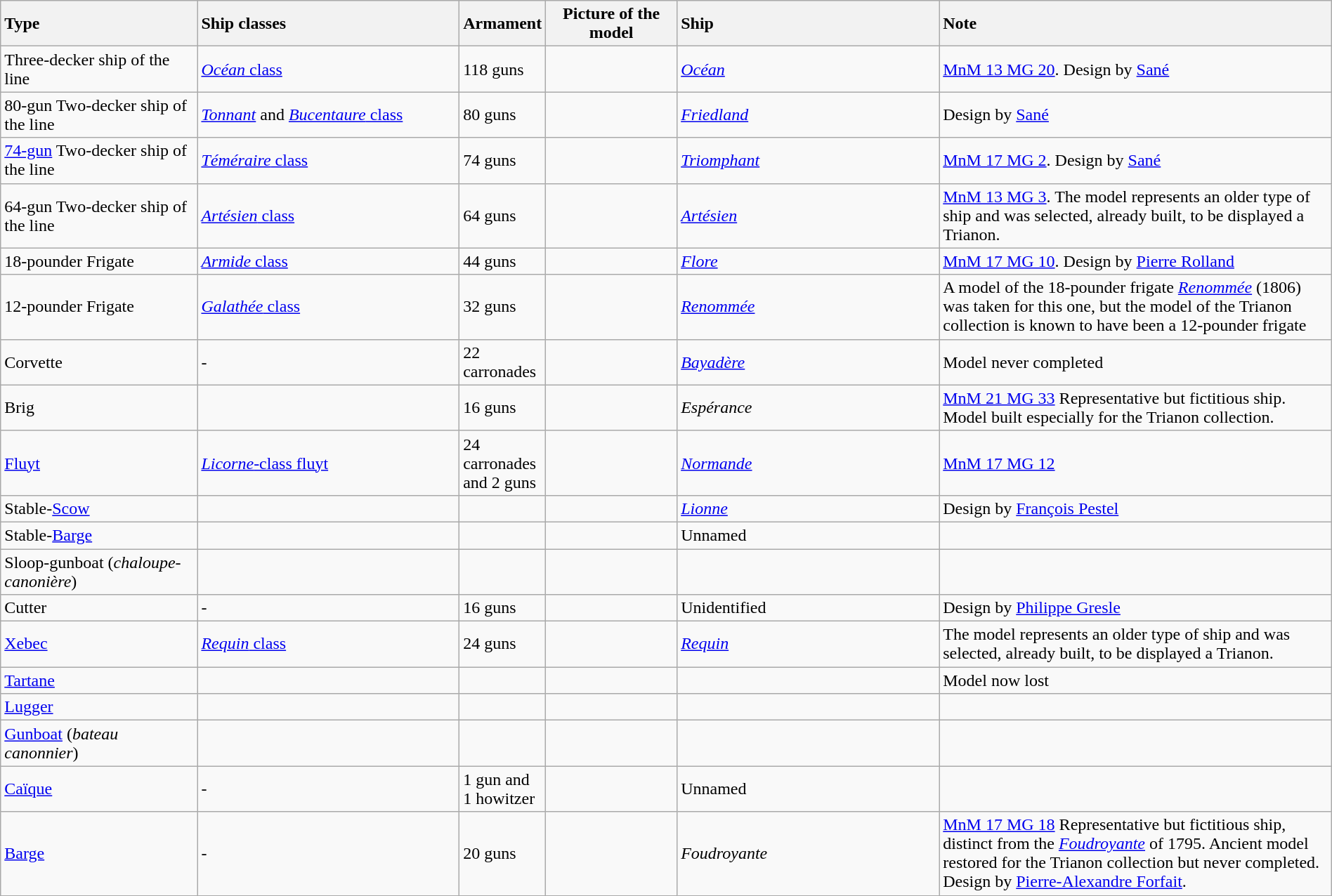<table class="wikitable" style="margin:auto; width:100%;">
<tr>
<th style="text-align:left; width:15%;">Type</th>
<th style="text-align:left; width:20%;">Ship classes</th>
<th style="text-align:center; width:5%;">Armament</th>
<th style="text-align:center; width:10%;">Picture of the model</th>
<th style="text-align:left; width:20%;">Ship</th>
<th style="text-align:left; width:30%;">Note</th>
</tr>
<tr>
<td>Three-decker ship of the line</td>
<td><a href='#'><em>Océan</em> class</a></td>
<td>118 guns</td>
<td></td>
<td><a href='#'><em>Océan</em></a></td>
<td><a href='#'>MnM 13 MG 20</a>. Design by <a href='#'>Sané</a></td>
</tr>
<tr>
<td>80-gun Two-decker ship of the line</td>
<td><a href='#'><em>Tonnant</em></a> and <a href='#'><em>Bucentaure</em> class</a></td>
<td>80 guns</td>
<td></td>
<td><a href='#'><em>Friedland</em></a></td>
<td>Design by <a href='#'>Sané</a></td>
</tr>
<tr>
<td><a href='#'>74-gun</a> Two-decker ship of the line</td>
<td><a href='#'><em>Téméraire</em> class</a></td>
<td>74 guns</td>
<td></td>
<td><a href='#'><em>Triomphant</em></a></td>
<td><a href='#'>MnM 17 MG 2</a>. Design by <a href='#'>Sané</a></td>
</tr>
<tr>
<td>64-gun Two-decker ship of the line</td>
<td><a href='#'><em>Artésien</em> class</a></td>
<td>64 guns</td>
<td></td>
<td><a href='#'><em>Artésien</em></a></td>
<td><a href='#'>MnM 13 MG 3</a>. The model represents an older type of ship and was selected, already built, to be displayed a Trianon.</td>
</tr>
<tr>
<td>18-pounder Frigate</td>
<td><a href='#'><em>Armide</em> class</a></td>
<td>44 guns</td>
<td></td>
<td><a href='#'><em>Flore</em></a></td>
<td><a href='#'>MnM 17 MG 10</a>. Design by <a href='#'>Pierre Rolland</a></td>
</tr>
<tr>
<td>12-pounder Frigate</td>
<td><a href='#'><em>Galathée</em> class</a></td>
<td>32 guns</td>
<td></td>
<td><a href='#'><em>Renommée</em></a></td>
<td>A model of the 18-pounder frigate <a href='#'><em>Renommée</em></a> (1806) was taken for this one, but the model of the Trianon collection is known to have been a 12-pounder frigate</td>
</tr>
<tr>
<td>Corvette</td>
<td>-</td>
<td>22 carronades</td>
<td></td>
<td><a href='#'><em>Bayadère</em></a></td>
<td>Model never completed</td>
</tr>
<tr>
<td>Brig</td>
<td></td>
<td>16 guns</td>
<td></td>
<td><em>Espérance</em></td>
<td><a href='#'>MnM 21 MG 33</a> Representative but fictitious ship. Model built especially for the Trianon collection.</td>
</tr>
<tr>
<td><a href='#'>Fluyt</a></td>
<td><a href='#'><em>Licorne</em>-class fluyt</a></td>
<td>24 carronades and 2 guns</td>
<td></td>
<td><a href='#'><em>Normande</em></a></td>
<td><a href='#'>MnM 17 MG 12</a></td>
</tr>
<tr>
<td>Stable-<a href='#'>Scow</a></td>
<td></td>
<td></td>
<td></td>
<td><a href='#'><em>Lionne</em></a></td>
<td>Design by <a href='#'>François Pestel</a></td>
</tr>
<tr>
<td>Stable-<a href='#'>Barge</a></td>
<td></td>
<td></td>
<td></td>
<td>Unnamed</td>
<td></td>
</tr>
<tr>
<td>Sloop-gunboat (<em>chaloupe-canonière</em>)</td>
<td></td>
<td></td>
<td></td>
<td></td>
<td></td>
</tr>
<tr>
<td>Cutter</td>
<td>-</td>
<td>16 guns</td>
<td></td>
<td>Unidentified</td>
<td>Design by <a href='#'>Philippe Gresle</a></td>
</tr>
<tr>
<td><a href='#'>Xebec</a></td>
<td><a href='#'><em>Requin</em> class</a></td>
<td>24 guns</td>
<td></td>
<td><a href='#'><em>Requin</em></a></td>
<td>The model represents an older type of ship and was selected, already built, to be displayed a Trianon.</td>
</tr>
<tr>
<td><a href='#'>Tartane</a></td>
<td></td>
<td></td>
<td></td>
<td></td>
<td>Model now lost </td>
</tr>
<tr>
<td><a href='#'>Lugger</a></td>
<td></td>
<td></td>
<td></td>
<td></td>
<td></td>
</tr>
<tr>
<td><a href='#'>Gunboat</a> (<em>bateau canonnier</em>)</td>
<td></td>
<td></td>
<td></td>
<td></td>
<td></td>
</tr>
<tr>
<td><a href='#'>Caïque</a></td>
<td>-</td>
<td>1 gun and 1 howitzer</td>
<td></td>
<td>Unnamed</td>
<td></td>
</tr>
<tr>
<td><a href='#'>Barge</a></td>
<td>-</td>
<td>20 guns</td>
<td></td>
<td><em>Foudroyante</em></td>
<td><a href='#'>MnM 17 MG 18</a> Representative but fictitious ship, distinct from the <a href='#'><em>Foudroyante</em></a> of 1795. Ancient model restored for the Trianon collection but never completed. Design by <a href='#'>Pierre-Alexandre Forfait</a>.</td>
</tr>
</table>
